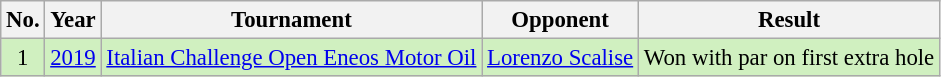<table class="wikitable" style="font-size:95%;">
<tr>
<th>No.</th>
<th>Year</th>
<th>Tournament</th>
<th>Opponent</th>
<th>Result</th>
</tr>
<tr style="background:#D0F0C0;">
<td align=center>1</td>
<td><a href='#'>2019</a></td>
<td><a href='#'>Italian Challenge Open Eneos Motor Oil</a></td>
<td> <a href='#'>Lorenzo Scalise</a></td>
<td>Won with par on first extra hole</td>
</tr>
</table>
